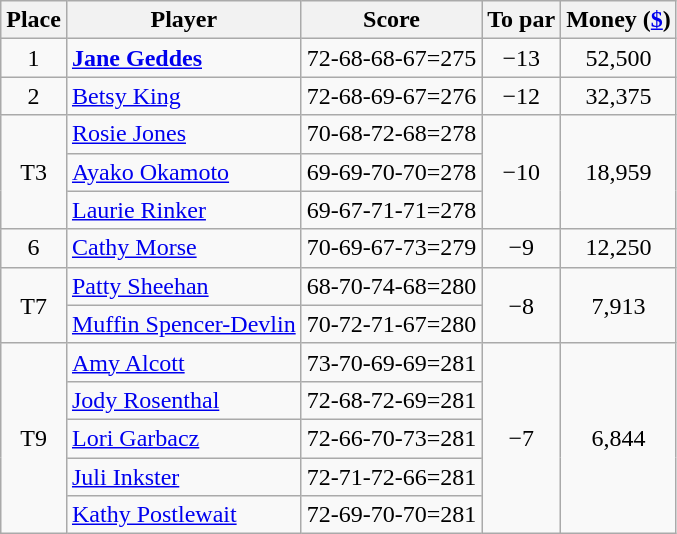<table class="wikitable">
<tr>
<th>Place</th>
<th>Player</th>
<th>Score</th>
<th>To par</th>
<th>Money (<a href='#'>$</a>)</th>
</tr>
<tr>
<td align=center>1</td>
<td> <strong><a href='#'>Jane Geddes</a></strong></td>
<td>72-68-68-67=275</td>
<td align=center>−13</td>
<td align=center>52,500</td>
</tr>
<tr>
<td align=center>2</td>
<td> <a href='#'>Betsy King</a></td>
<td>72-68-69-67=276</td>
<td align=center>−12</td>
<td align=center>32,375</td>
</tr>
<tr>
<td align=center rowspan=3>T3</td>
<td> <a href='#'>Rosie Jones</a></td>
<td>70-68-72-68=278</td>
<td align=center rowspan=3>−10</td>
<td align=center rowspan=3>18,959</td>
</tr>
<tr>
<td> <a href='#'>Ayako Okamoto</a></td>
<td>69-69-70-70=278</td>
</tr>
<tr>
<td> <a href='#'>Laurie Rinker</a></td>
<td>69-67-71-71=278</td>
</tr>
<tr>
<td align=center>6</td>
<td> <a href='#'>Cathy Morse</a></td>
<td>70-69-67-73=279</td>
<td align=center>−9</td>
<td align=center>12,250</td>
</tr>
<tr>
<td align=center rowspan=2>T7</td>
<td> <a href='#'>Patty Sheehan</a></td>
<td>68-70-74-68=280</td>
<td align=center rowspan=2>−8</td>
<td align=center rowspan=2>7,913</td>
</tr>
<tr>
<td> <a href='#'>Muffin Spencer-Devlin</a></td>
<td>70-72-71-67=280</td>
</tr>
<tr>
<td align=center rowspan=5>T9</td>
<td> <a href='#'>Amy Alcott</a></td>
<td>73-70-69-69=281</td>
<td align=center rowspan=5>−7</td>
<td align=center rowspan=5>6,844</td>
</tr>
<tr>
<td> <a href='#'>Jody Rosenthal</a></td>
<td>72-68-72-69=281</td>
</tr>
<tr>
<td> <a href='#'>Lori Garbacz</a></td>
<td>72-66-70-73=281</td>
</tr>
<tr>
<td> <a href='#'>Juli Inkster</a></td>
<td>72-71-72-66=281</td>
</tr>
<tr>
<td> <a href='#'>Kathy Postlewait</a></td>
<td>72-69-70-70=281</td>
</tr>
</table>
